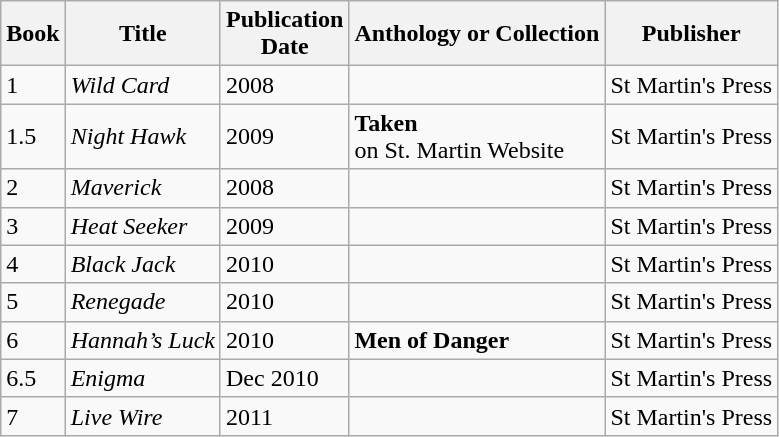<table class="wikitable">
<tr>
<th>Book<br></th>
<th>Title</th>
<th>Publication<br>Date</th>
<th>Anthology or Collection</th>
<th>Publisher</th>
</tr>
<tr>
<td>1</td>
<td><em>Wild Card</em></td>
<td>2008</td>
<td></td>
<td>St Martin's Press</td>
</tr>
<tr>
<td>1.5</td>
<td><em>Night Hawk</em></td>
<td>2009</td>
<td><strong>Taken</strong><br>on St. Martin Website</td>
<td>St Martin's Press</td>
</tr>
<tr>
<td>2</td>
<td><em>Maverick</em></td>
<td>2008</td>
<td></td>
<td>St Martin's Press</td>
</tr>
<tr>
<td>3</td>
<td><em>Heat Seeker</em></td>
<td>2009</td>
<td></td>
<td>St Martin's Press</td>
</tr>
<tr>
<td>4</td>
<td><em>Black Jack</em></td>
<td>2010</td>
<td></td>
<td>St Martin's Press</td>
</tr>
<tr>
<td>5</td>
<td><em>Renegade</em></td>
<td>2010</td>
<td></td>
<td>St Martin's Press</td>
</tr>
<tr>
<td>6</td>
<td><em>Hannah’s Luck</em></td>
<td>2010</td>
<td><strong>Men of Danger</strong></td>
<td>St Martin's Press</td>
</tr>
<tr>
<td>6.5</td>
<td><em>Enigma</em></td>
<td>Dec 2010</td>
<td></td>
<td>St Martin's Press</td>
</tr>
<tr>
<td>7</td>
<td><em>Live Wire</em></td>
<td>2011</td>
<td></td>
<td>St Martin's Press</td>
</tr>
</table>
